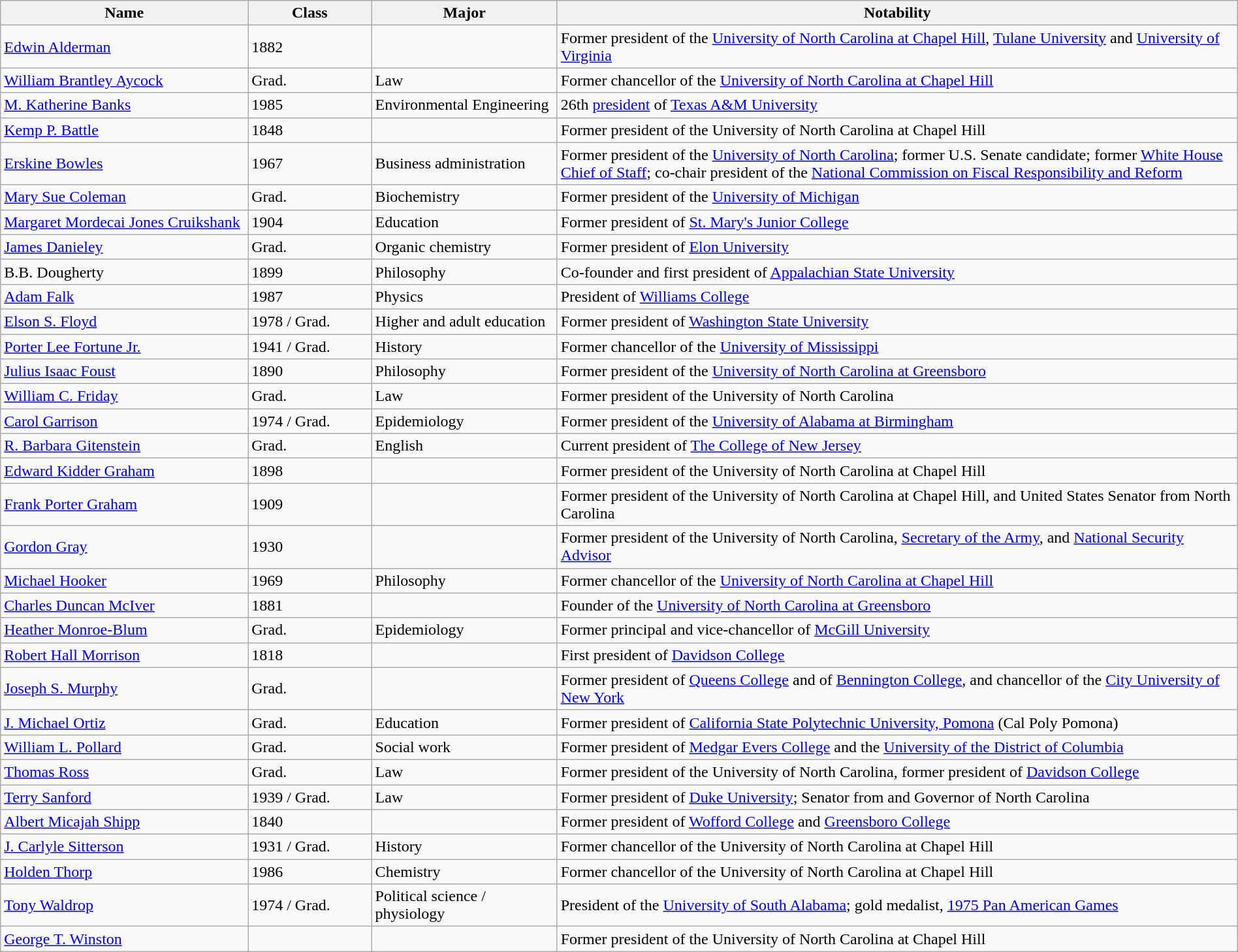<table class="wikitable" width="100%">
<tr>
<th width="20%">Name</th>
<th width="10%">Class</th>
<th width="15%">Major</th>
<th width="55%">Notability</th>
</tr>
<tr>
<td><a href='#'>Edwin Alderman</a></td>
<td>1882</td>
<td></td>
<td>Former president of the <a href='#'>University of North Carolina at Chapel Hill</a>, <a href='#'>Tulane University</a> and <a href='#'>University of Virginia</a></td>
</tr>
<tr>
<td><a href='#'>William Brantley Aycock</a></td>
<td>Grad.</td>
<td>Law</td>
<td>Former chancellor of the <a href='#'>University of North Carolina at Chapel Hill</a></td>
</tr>
<tr>
<td><a href='#'>M. Katherine Banks</a></td>
<td>1985</td>
<td>Environmental Engineering</td>
<td>26th <a href='#'>president</a> of <a href='#'>Texas A&M University</a></td>
</tr>
<tr>
<td><a href='#'>Kemp P. Battle</a></td>
<td>1848</td>
<td></td>
<td>Former president of the University of North Carolina at Chapel Hill</td>
</tr>
<tr>
<td><a href='#'>Erskine Bowles</a></td>
<td>1967</td>
<td>Business administration</td>
<td>Former president of the <a href='#'>University of North Carolina</a>; former U.S. Senate candidate; former <a href='#'>White House Chief of Staff</a>; co-chair president of the <a href='#'>National Commission on Fiscal Responsibility and Reform</a></td>
</tr>
<tr>
<td><a href='#'>Mary Sue Coleman</a></td>
<td>Grad.</td>
<td>Biochemistry</td>
<td>Former president of the <a href='#'>University of Michigan</a></td>
</tr>
<tr>
<td><a href='#'>Margaret Mordecai Jones Cruikshank</a></td>
<td>1904</td>
<td>Education</td>
<td>Former president of <a href='#'>St. Mary's Junior College</a></td>
</tr>
<tr>
<td><a href='#'>James Danieley</a></td>
<td>Grad.</td>
<td>Organic chemistry</td>
<td>Former president of <a href='#'>Elon University</a></td>
</tr>
<tr>
<td>B.B. Dougherty</td>
<td>1899</td>
<td>Philosophy</td>
<td>Co-founder and first president of <a href='#'>Appalachian State University</a></td>
</tr>
<tr>
<td><a href='#'>Adam Falk</a></td>
<td>1987</td>
<td>Physics</td>
<td>President of <a href='#'>Williams College</a></td>
</tr>
<tr>
<td><a href='#'>Elson S. Floyd</a></td>
<td>1978 / Grad.</td>
<td>Higher and adult education</td>
<td>Former president of <a href='#'>Washington State University</a></td>
</tr>
<tr>
<td><a href='#'>Porter Lee Fortune Jr.</a></td>
<td>1941 / Grad.</td>
<td>History</td>
<td>Former chancellor of the <a href='#'>University of Mississippi</a></td>
</tr>
<tr>
<td><a href='#'>Julius Isaac Foust</a></td>
<td>1890</td>
<td>Philosophy</td>
<td>Former president of the <a href='#'>University of North Carolina at Greensboro</a></td>
</tr>
<tr>
<td><a href='#'>William C. Friday</a></td>
<td>Grad.</td>
<td>Law</td>
<td>Former president of the University of North Carolina</td>
</tr>
<tr>
<td><a href='#'>Carol Garrison</a></td>
<td>1974 / Grad.</td>
<td>Epidemiology</td>
<td>Former president of the <a href='#'>University of Alabama at Birmingham</a></td>
</tr>
<tr>
<td><a href='#'>R. Barbara Gitenstein</a></td>
<td>Grad.</td>
<td>English</td>
<td>Current president of <a href='#'>The College of New Jersey</a></td>
</tr>
<tr>
<td><a href='#'>Edward Kidder Graham</a></td>
<td>1898</td>
<td></td>
<td>Former president of the University of North Carolina at Chapel Hill</td>
</tr>
<tr>
<td><a href='#'>Frank Porter Graham</a></td>
<td>1909</td>
<td></td>
<td>Former president of the University of North Carolina at Chapel Hill, and United States Senator from North Carolina</td>
</tr>
<tr>
<td><a href='#'>Gordon Gray</a></td>
<td>1930</td>
<td></td>
<td>Former president of the University of North Carolina, <a href='#'>Secretary of the Army</a>, and <a href='#'>National Security Advisor</a></td>
</tr>
<tr>
<td><a href='#'>Michael Hooker</a></td>
<td>1969</td>
<td>Philosophy</td>
<td>Former chancellor of the <a href='#'>University of North Carolina at Chapel Hill</a></td>
</tr>
<tr>
<td><a href='#'>Charles Duncan McIver</a></td>
<td>1881</td>
<td></td>
<td>Founder of the <a href='#'>University of North Carolina at Greensboro</a></td>
</tr>
<tr>
<td><a href='#'>Heather Monroe-Blum</a></td>
<td>Grad.</td>
<td>Epidemiology</td>
<td>Former principal and vice-chancellor of <a href='#'>McGill University</a></td>
</tr>
<tr>
<td><a href='#'>Robert Hall Morrison</a></td>
<td>1818</td>
<td></td>
<td>First president of <a href='#'>Davidson College</a></td>
</tr>
<tr>
<td><a href='#'>Joseph S. Murphy</a></td>
<td>Grad.</td>
<td></td>
<td>Former president of <a href='#'>Queens College</a> and of <a href='#'>Bennington College</a>, and chancellor of the <a href='#'>City University of New York</a></td>
</tr>
<tr>
<td><a href='#'>J. Michael Ortiz</a></td>
<td>Grad.</td>
<td>Education</td>
<td>Former president of <a href='#'>California State Polytechnic University, Pomona</a> (Cal Poly Pomona)</td>
</tr>
<tr>
<td><a href='#'>William L. Pollard</a></td>
<td>Grad.</td>
<td>Social work</td>
<td>Former president of <a href='#'>Medgar Evers College</a> and the <a href='#'>University of the District of Columbia</a></td>
</tr>
<tr>
<td><a href='#'>Thomas Ross</a></td>
<td>Grad.</td>
<td>Law</td>
<td>Former president of the University of North Carolina, former president of <a href='#'>Davidson College</a></td>
</tr>
<tr>
<td><a href='#'>Terry Sanford</a></td>
<td>1939 / Grad.</td>
<td>Law</td>
<td>Former president of <a href='#'>Duke University</a>; Senator from and Governor of North Carolina</td>
</tr>
<tr>
<td><a href='#'>Albert Micajah Shipp</a></td>
<td>1840</td>
<td></td>
<td>Former president of <a href='#'>Wofford College</a> and <a href='#'>Greensboro College</a></td>
</tr>
<tr>
<td><a href='#'>J. Carlyle Sitterson</a></td>
<td>1931 / Grad.</td>
<td>History</td>
<td>Former chancellor of the University of North Carolina at Chapel Hill</td>
</tr>
<tr>
<td><a href='#'>Holden Thorp</a></td>
<td>1986</td>
<td>Chemistry</td>
<td>Former chancellor of the University of North Carolina at Chapel Hill</td>
</tr>
<tr>
<td><a href='#'>Tony Waldrop</a></td>
<td>1974 / Grad.</td>
<td>Political science / physiology</td>
<td>President of the <a href='#'>University of South Alabama</a>; gold medalist, <a href='#'>1975 Pan American Games</a></td>
</tr>
<tr>
<td><a href='#'>George T. Winston</a></td>
<td></td>
<td></td>
<td>Former president of the University of North Carolina at Chapel Hill</td>
</tr>
</table>
